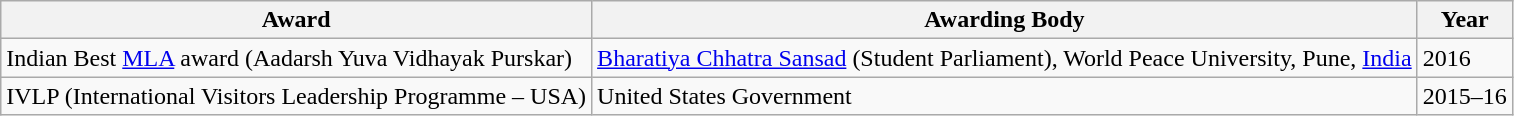<table class="wikitable sortable">
<tr>
<th>Award</th>
<th>Awarding Body</th>
<th>Year</th>
</tr>
<tr>
<td>Indian Best <a href='#'>MLA</a> award (Aadarsh Yuva Vidhayak Purskar)<br></td>
<td><a href='#'>Bharatiya Chhatra Sansad</a> (Student Parliament), World Peace University, Pune, <a href='#'>India</a></td>
<td>2016</td>
</tr>
<tr>
<td>IVLP (International Visitors Leadership Programme – USA)</td>
<td>United States Government</td>
<td>2015–16</td>
</tr>
</table>
